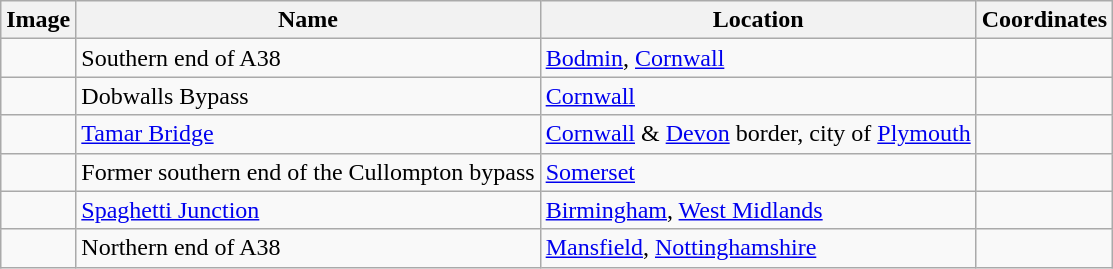<table class="wikitable">
<tr>
<th>Image</th>
<th>Name</th>
<th>Location</th>
<th>Coordinates</th>
</tr>
<tr>
<td></td>
<td>Southern end of A38</td>
<td><a href='#'>Bodmin</a>, <a href='#'>Cornwall</a></td>
<td></td>
</tr>
<tr>
<td></td>
<td>Dobwalls Bypass</td>
<td><a href='#'>Cornwall</a></td>
<td></td>
</tr>
<tr>
<td></td>
<td><a href='#'>Tamar Bridge</a></td>
<td><a href='#'>Cornwall</a> & <a href='#'>Devon</a> border, city of <a href='#'>Plymouth</a></td>
<td></td>
</tr>
<tr>
<td></td>
<td>Former southern end of the Cullompton bypass</td>
<td><a href='#'>Somerset</a></td>
<td></td>
</tr>
<tr>
<td></td>
<td><a href='#'>Spaghetti Junction</a></td>
<td><a href='#'>Birmingham</a>, <a href='#'>West Midlands</a></td>
<td></td>
</tr>
<tr>
<td></td>
<td>Northern end of A38</td>
<td><a href='#'>Mansfield</a>, <a href='#'>Nottinghamshire</a></td>
<td></td>
</tr>
</table>
